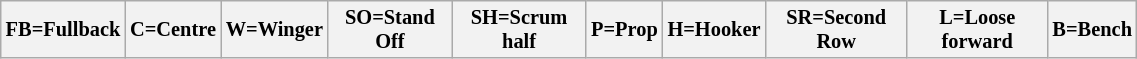<table class="wikitable"  style="font-size:85%; width:60%;">
<tr>
<th>FB=Fullback</th>
<th>C=Centre</th>
<th>W=Winger</th>
<th>SO=Stand Off</th>
<th>SH=Scrum half</th>
<th>P=Prop</th>
<th>H=Hooker</th>
<th>SR=Second Row</th>
<th>L=Loose forward</th>
<th>B=Bench</th>
</tr>
</table>
